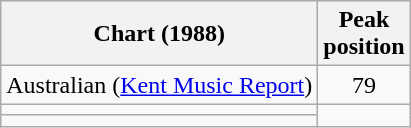<table class="wikitable sortable">
<tr>
<th>Chart (1988)</th>
<th>Peak<br>position</th>
</tr>
<tr>
<td>Australian (<a href='#'>Kent Music Report</a>)</td>
<td align="center">79</td>
</tr>
<tr>
<td></td>
</tr>
<tr>
<td></td>
</tr>
</table>
